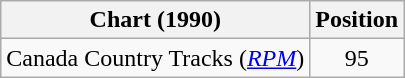<table class="wikitable sortable">
<tr>
<th scope="col">Chart (1990)</th>
<th scope="col">Position</th>
</tr>
<tr>
<td>Canada Country Tracks (<em><a href='#'>RPM</a></em>)</td>
<td align="center">95</td>
</tr>
</table>
